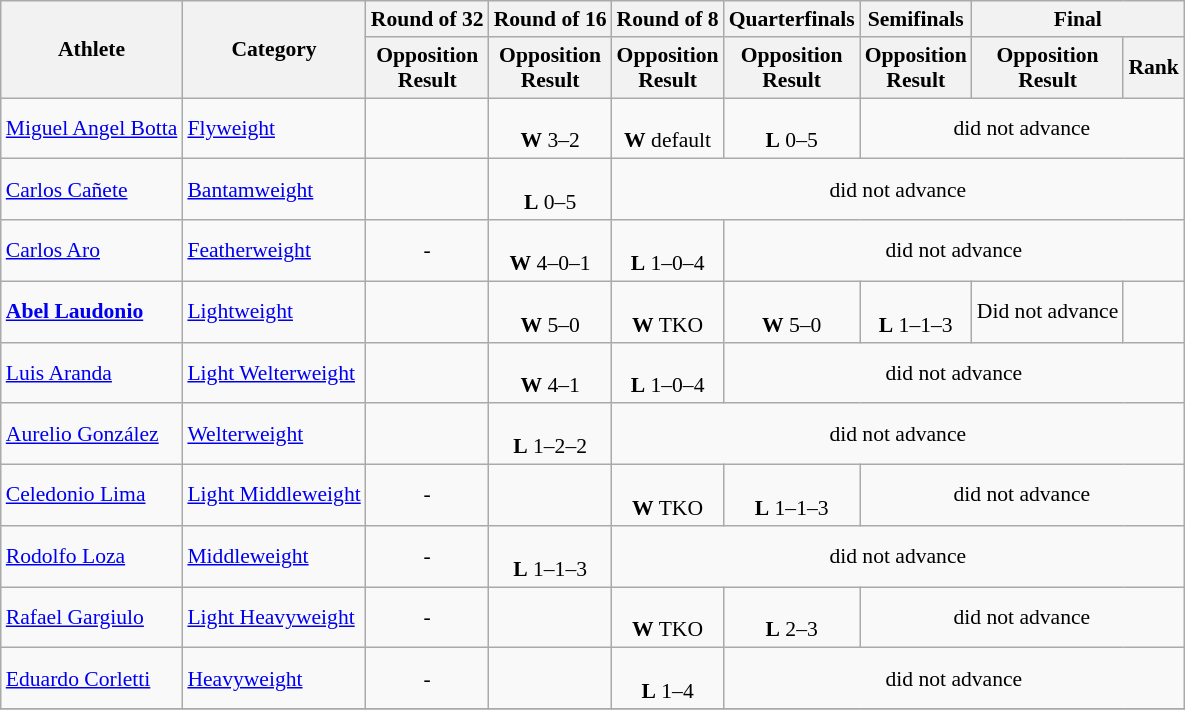<table class="wikitable" style="font-size:90%">
<tr>
<th rowspan="2">Athlete</th>
<th rowspan="2">Category</th>
<th>Round of 32</th>
<th>Round of 16</th>
<th>Round of 8</th>
<th>Quarterfinals</th>
<th>Semifinals</th>
<th colspan=2>Final</th>
</tr>
<tr>
<th>Opposition<br>Result</th>
<th>Opposition<br>Result</th>
<th>Opposition<br>Result</th>
<th>Opposition<br>Result</th>
<th>Opposition<br>Result</th>
<th>Opposition<br>Result</th>
<th>Rank</th>
</tr>
<tr align=center>
<td align=left><a href='#'>Miguel Angel Botta</a></td>
<td align=left><a href='#'>Flyweight</a></td>
<td></td>
<td><br><strong>W</strong> 3–2</td>
<td><br><strong>W</strong> default</td>
<td><br><strong>L</strong> 0–5</td>
<td colspan=3>did not advance</td>
</tr>
<tr align=center>
<td align=left><a href='#'>Carlos Cañete</a></td>
<td align=left><a href='#'>Bantamweight</a></td>
<td></td>
<td><br><strong>L</strong> 0–5</td>
<td colspan=5>did not advance</td>
</tr>
<tr align=center>
<td align=left><a href='#'>Carlos Aro</a></td>
<td align=left><a href='#'>Featherweight</a></td>
<td align=center>-</td>
<td><br><strong>W</strong> 4–0–1</td>
<td><br><strong>L</strong> 1–0–4</td>
<td colspan=4>did not advance</td>
</tr>
<tr align=center>
<td align=left><strong><a href='#'>Abel Laudonio</a></strong></td>
<td align=left><a href='#'>Lightweight</a></td>
<td></td>
<td><br><strong>W</strong> 5–0</td>
<td><br><strong>W</strong> TKO</td>
<td><br><strong>W</strong> 5–0</td>
<td><br><strong>L</strong> 1–1–3</td>
<td>Did not advance</td>
<td></td>
</tr>
<tr align=center>
<td align=left><a href='#'>Luis Aranda</a></td>
<td align=left><a href='#'>Light Welterweight</a></td>
<td></td>
<td><br><strong>W</strong> 4–1</td>
<td><br><strong>L</strong> 1–0–4</td>
<td colspan=4>did not advance</td>
</tr>
<tr align=center>
<td align=left><a href='#'>Aurelio González</a></td>
<td align=left><a href='#'>Welterweight</a></td>
<td></td>
<td><br><strong>L</strong> 1–2–2</td>
<td colspan=5>did not advance</td>
</tr>
<tr align=center>
<td align=left><a href='#'>Celedonio Lima</a></td>
<td align=left><a href='#'>Light Middleweight</a></td>
<td align=center>-</td>
<td></td>
<td><br><strong>W</strong> TKO</td>
<td><br><strong>L</strong> 1–1–3</td>
<td colspan=3>did not advance</td>
</tr>
<tr align=center>
<td align=left><a href='#'>Rodolfo Loza</a></td>
<td align=left><a href='#'>Middleweight</a></td>
<td align=center>-</td>
<td><br><strong>L</strong> 1–1–3</td>
<td colspan=5>did not advance</td>
</tr>
<tr align=center>
<td align=left><a href='#'>Rafael Gargiulo</a></td>
<td align=left><a href='#'>Light Heavyweight</a></td>
<td align=center>-</td>
<td></td>
<td><br><strong>W</strong> TKO</td>
<td><br><strong>L</strong> 2–3</td>
<td colspan=4>did not advance</td>
</tr>
<tr align=center>
<td align=left><a href='#'>Eduardo Corletti</a></td>
<td align=left><a href='#'>Heavyweight</a></td>
<td align=center>-</td>
<td></td>
<td><br><strong>L</strong> 1–4</td>
<td colspan=4>did not advance</td>
</tr>
<tr>
</tr>
</table>
